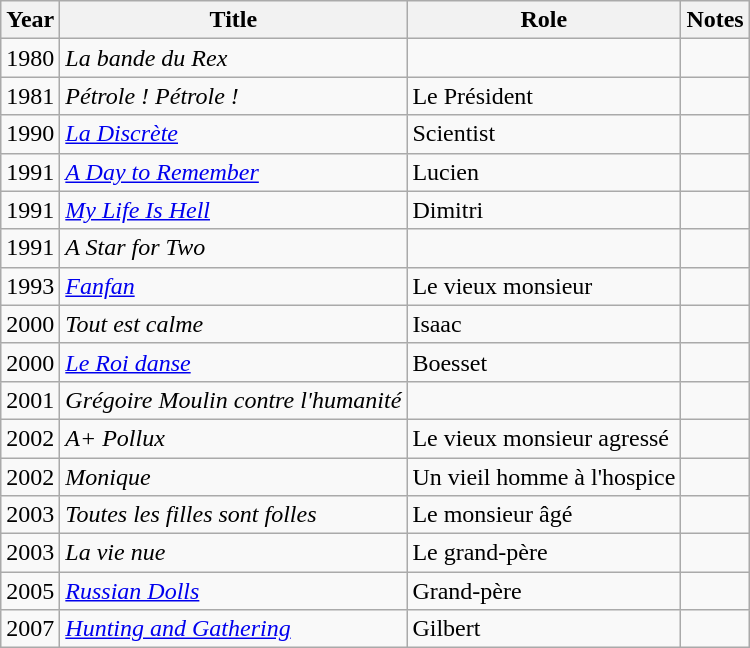<table class="wikitable">
<tr>
<th>Year</th>
<th>Title</th>
<th>Role</th>
<th>Notes</th>
</tr>
<tr>
<td>1980</td>
<td><em>La bande du Rex</em></td>
<td></td>
<td></td>
</tr>
<tr>
<td>1981</td>
<td><em>Pétrole ! Pétrole !</em></td>
<td>Le Président</td>
<td></td>
</tr>
<tr>
<td>1990</td>
<td><em><a href='#'>La Discrète</a></em></td>
<td>Scientist</td>
<td></td>
</tr>
<tr>
<td>1991</td>
<td><em><a href='#'>A Day to Remember</a></em></td>
<td>Lucien</td>
<td></td>
</tr>
<tr>
<td>1991</td>
<td><em><a href='#'>My Life Is Hell</a></em></td>
<td>Dimitri</td>
<td></td>
</tr>
<tr>
<td>1991</td>
<td><em>A Star for Two</em></td>
<td></td>
<td></td>
</tr>
<tr>
<td>1993</td>
<td><em><a href='#'>Fanfan</a></em></td>
<td>Le vieux monsieur</td>
<td></td>
</tr>
<tr>
<td>2000</td>
<td><em>Tout est calme</em></td>
<td>Isaac</td>
<td></td>
</tr>
<tr>
<td>2000</td>
<td><em><a href='#'>Le Roi danse</a></em></td>
<td>Boesset</td>
<td></td>
</tr>
<tr>
<td>2001</td>
<td><em>Grégoire Moulin contre l'humanité</em></td>
<td></td>
<td></td>
</tr>
<tr>
<td>2002</td>
<td><em>A+ Pollux</em></td>
<td>Le vieux monsieur agressé</td>
<td></td>
</tr>
<tr>
<td>2002</td>
<td><em>Monique</em></td>
<td>Un vieil homme à l'hospice</td>
<td></td>
</tr>
<tr>
<td>2003</td>
<td><em>Toutes les filles sont folles</em></td>
<td>Le monsieur âgé</td>
<td></td>
</tr>
<tr>
<td>2003</td>
<td><em>La vie nue</em></td>
<td>Le grand-père</td>
<td></td>
</tr>
<tr>
<td>2005</td>
<td><em><a href='#'>Russian Dolls</a></em></td>
<td>Grand-père</td>
<td></td>
</tr>
<tr>
<td>2007</td>
<td><em><a href='#'>Hunting and Gathering</a></em></td>
<td>Gilbert</td>
<td></td>
</tr>
</table>
